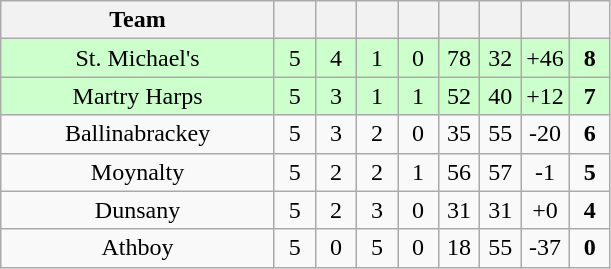<table class="wikitable" style="text-align:center">
<tr>
<th width="175">Team</th>
<th width="20"></th>
<th width="20"></th>
<th width="20"></th>
<th width="20"></th>
<th width="20"></th>
<th width="20"></th>
<th width="20"></th>
<th width="20"></th>
</tr>
<tr style="background:#cfc;">
<td>St. Michael's</td>
<td>5</td>
<td>4</td>
<td>1</td>
<td>0</td>
<td>78</td>
<td>32</td>
<td>+46</td>
<td><strong>8</strong></td>
</tr>
<tr style="background:#cfc;">
<td>Martry Harps</td>
<td>5</td>
<td>3</td>
<td>1</td>
<td>1</td>
<td>52</td>
<td>40</td>
<td>+12</td>
<td><strong>7</strong></td>
</tr>
<tr>
<td>Ballinabrackey</td>
<td>5</td>
<td>3</td>
<td>2</td>
<td>0</td>
<td>35</td>
<td>55</td>
<td>-20</td>
<td><strong>6</strong></td>
</tr>
<tr>
<td>Moynalty</td>
<td>5</td>
<td>2</td>
<td>2</td>
<td>1</td>
<td>56</td>
<td>57</td>
<td>-1</td>
<td><strong>5</strong></td>
</tr>
<tr>
<td>Dunsany</td>
<td>5</td>
<td>2</td>
<td>3</td>
<td>0</td>
<td>31</td>
<td>31</td>
<td>+0</td>
<td><strong>4</strong></td>
</tr>
<tr>
<td>Athboy</td>
<td>5</td>
<td>0</td>
<td>5</td>
<td>0</td>
<td>18</td>
<td>55</td>
<td>-37</td>
<td><strong>0</strong></td>
</tr>
</table>
